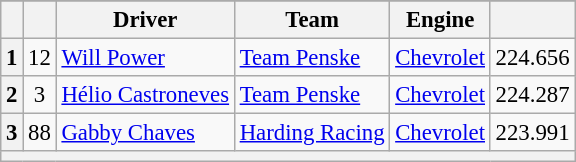<table class="wikitable" style="font-size:95%;">
<tr>
</tr>
<tr>
<th></th>
<th></th>
<th>Driver</th>
<th>Team</th>
<th>Engine</th>
<th></th>
</tr>
<tr>
<th>1</th>
<td style="text-align:center;">12</td>
<td> <a href='#'>Will Power</a></td>
<td><a href='#'>Team Penske</a></td>
<td><a href='#'>Chevrolet</a></td>
<td>224.656</td>
</tr>
<tr>
<th>2</th>
<td style="text-align:center;">3</td>
<td> <a href='#'>Hélio Castroneves</a></td>
<td><a href='#'>Team Penske</a></td>
<td><a href='#'>Chevrolet</a></td>
<td>224.287</td>
</tr>
<tr>
<th>3</th>
<td style="text-align:center;">88</td>
<td> <a href='#'>Gabby Chaves</a></td>
<td><a href='#'>Harding Racing</a></td>
<td><a href='#'>Chevrolet</a></td>
<td>223.991</td>
</tr>
<tr>
<th colspan=6></th>
</tr>
</table>
